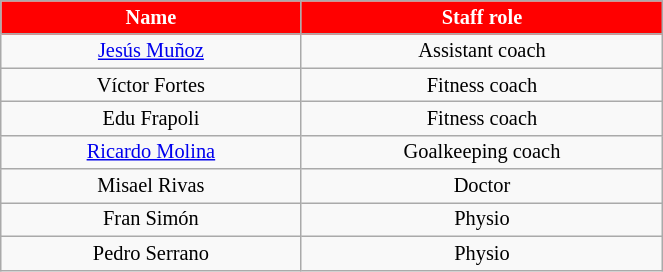<table class="wikitable" style="text-align:center; font-size:85%; width:35%;">
<tr>
<th style="background:#f00; color:#fff; text-align:center;">Name</th>
<th style="background:#f00; color:#fff; text-align:center;">Staff role</th>
</tr>
<tr>
<td><a href='#'>Jesús Muñoz</a></td>
<td>Assistant coach</td>
</tr>
<tr>
<td>Víctor Fortes</td>
<td>Fitness coach</td>
</tr>
<tr>
<td>Edu Frapoli</td>
<td>Fitness coach</td>
</tr>
<tr>
<td><a href='#'>Ricardo Molina</a></td>
<td>Goalkeeping coach</td>
</tr>
<tr>
<td>Misael Rivas</td>
<td>Doctor</td>
</tr>
<tr>
<td>Fran Simón</td>
<td>Physio</td>
</tr>
<tr>
<td>Pedro Serrano</td>
<td>Physio</td>
</tr>
</table>
